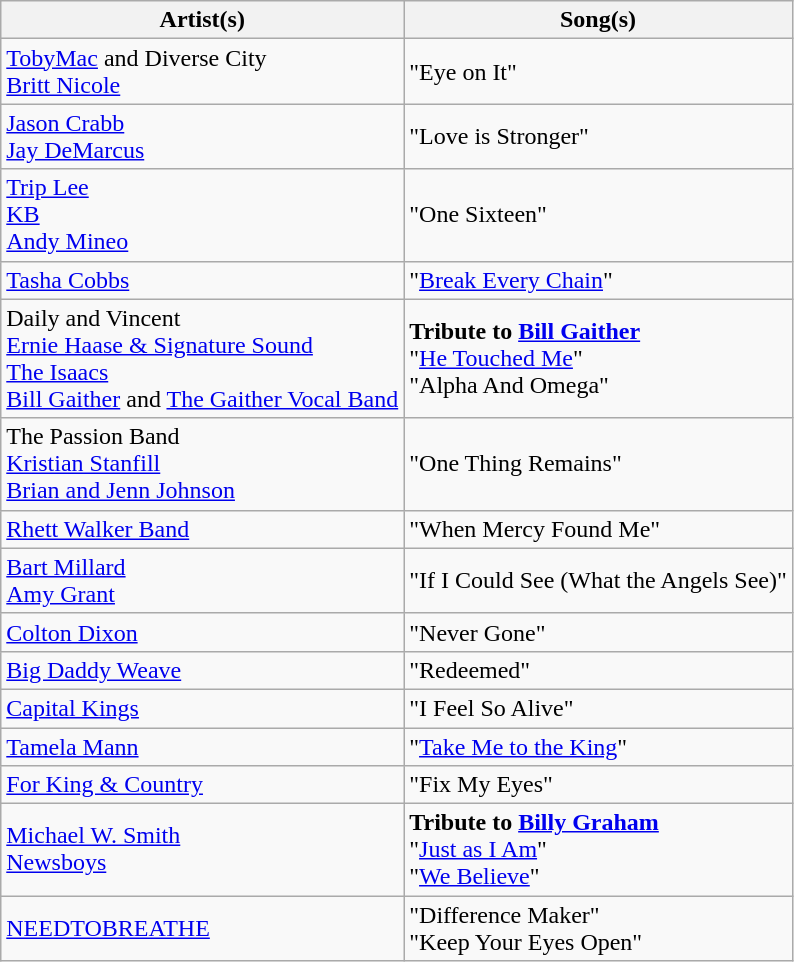<table class="wikitable">
<tr>
<th>Artist(s)</th>
<th>Song(s)</th>
</tr>
<tr>
<td><a href='#'>TobyMac</a> and Diverse City<br><a href='#'>Britt Nicole</a></td>
<td>"Eye on It"</td>
</tr>
<tr>
<td><a href='#'>Jason Crabb</a><br><a href='#'>Jay DeMarcus</a></td>
<td>"Love is Stronger"</td>
</tr>
<tr>
<td><a href='#'>Trip Lee</a><br><a href='#'>KB</a><br><a href='#'>Andy Mineo</a></td>
<td>"One Sixteen"</td>
</tr>
<tr>
<td><a href='#'>Tasha Cobbs</a></td>
<td>"<a href='#'>Break Every Chain</a>"</td>
</tr>
<tr>
<td>Daily and Vincent<br><a href='#'>Ernie Haase & Signature Sound</a><br><a href='#'>The Isaacs</a><br><a href='#'>Bill Gaither</a> and <a href='#'>The Gaither Vocal Band</a></td>
<td><strong>Tribute to <a href='#'>Bill Gaither</a></strong><br>"<a href='#'>He Touched Me</a>"<br>"Alpha And Omega"</td>
</tr>
<tr>
<td>The Passion Band<br><a href='#'>Kristian Stanfill</a><br><a href='#'>Brian and Jenn Johnson</a></td>
<td>"One Thing Remains"</td>
</tr>
<tr>
<td><a href='#'>Rhett Walker Band</a></td>
<td>"When Mercy Found Me"</td>
</tr>
<tr>
<td><a href='#'>Bart Millard</a><br><a href='#'>Amy Grant</a></td>
<td>"If I Could See (What the Angels See)"</td>
</tr>
<tr>
<td><a href='#'>Colton Dixon</a></td>
<td>"Never Gone"</td>
</tr>
<tr>
<td><a href='#'>Big Daddy Weave</a></td>
<td>"Redeemed"</td>
</tr>
<tr>
<td><a href='#'>Capital Kings</a></td>
<td>"I Feel So Alive"</td>
</tr>
<tr>
<td><a href='#'>Tamela Mann</a></td>
<td>"<a href='#'>Take Me to the King</a>"</td>
</tr>
<tr>
<td><a href='#'>For King & Country</a></td>
<td>"Fix My Eyes"</td>
</tr>
<tr>
<td><a href='#'>Michael W. Smith</a><br><a href='#'>Newsboys</a></td>
<td><strong>Tribute to <a href='#'>Billy Graham</a></strong><br>"<a href='#'>Just as I Am</a>"<br>"<a href='#'>We Believe</a>"</td>
</tr>
<tr>
<td><a href='#'>NEEDTOBREATHE</a></td>
<td>"Difference Maker"<br>"Keep Your Eyes Open"</td>
</tr>
</table>
